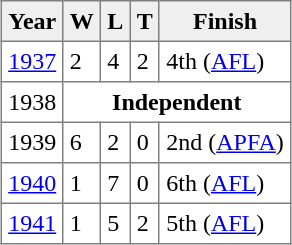<table class="toccolours" border="1" cellpadding="4" cellspacing="2" style="border-collapse: collapse;margin: 1em auto;">
<tr bgcolor="#efefef">
<th>Year</th>
<th>W</th>
<th>L</th>
<th>T</th>
<th>Finish</th>
</tr>
<tr>
<td><a href='#'>1937</a></td>
<td>2</td>
<td>4</td>
<td>2</td>
<td>4th (<a href='#'>AFL</a>)</td>
</tr>
<tr>
<td>1938</td>
<td colspan="5" align="center"><strong>Independent</strong></td>
</tr>
<tr>
<td>1939</td>
<td>6</td>
<td>2</td>
<td>0</td>
<td>2nd (<a href='#'>APFA</a>)</td>
</tr>
<tr>
<td><a href='#'>1940</a></td>
<td>1</td>
<td>7</td>
<td>0</td>
<td>6th (<a href='#'>AFL</a>)</td>
</tr>
<tr>
<td><a href='#'>1941</a></td>
<td>1</td>
<td>5</td>
<td>2</td>
<td>5th (<a href='#'>AFL</a>)</td>
</tr>
</table>
